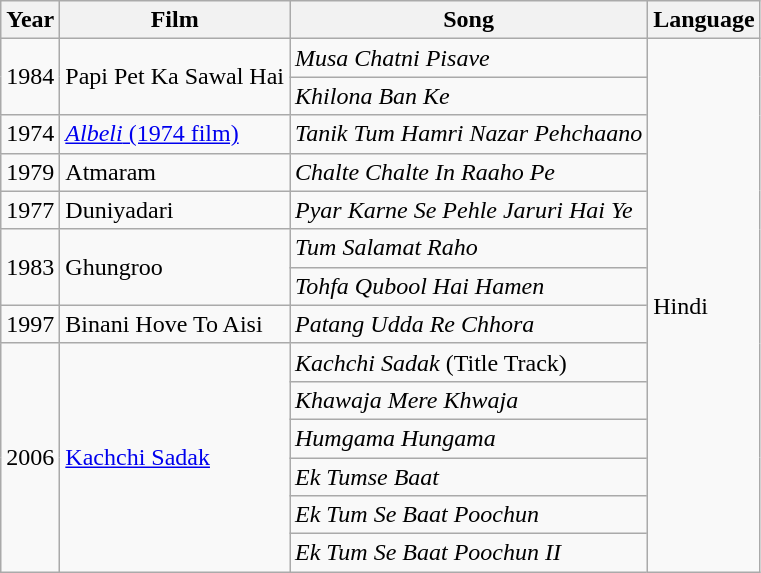<table class="wikitable sortable">
<tr>
<th>Year</th>
<th>Film</th>
<th>Song</th>
<th>Language</th>
</tr>
<tr>
<td rowspan="2">1984</td>
<td rowspan="2">Papi Pet Ka Sawal Hai</td>
<td><em>Musa Chatni Pisave</em></td>
<td rowspan="14">Hindi</td>
</tr>
<tr>
<td><em>Khilona Ban Ke</em></td>
</tr>
<tr>
<td>1974</td>
<td><a href='#'><em>Albeli</em> (1974 film)</a></td>
<td><em>Tanik Tum Hamri Nazar Pehchaano</em></td>
</tr>
<tr>
<td>1979</td>
<td>Atmaram</td>
<td><em>Chalte Chalte In Raaho Pe</em></td>
</tr>
<tr>
<td>1977</td>
<td>Duniyadari</td>
<td><em>Pyar Karne Se Pehle Jaruri Hai Ye</em></td>
</tr>
<tr>
<td rowspan="2">1983</td>
<td rowspan="2">Ghungroo</td>
<td><em>Tum Salamat Raho</em></td>
</tr>
<tr>
<td><em>Tohfa Qubool Hai Hamen</em></td>
</tr>
<tr>
<td>1997</td>
<td>Binani Hove To Aisi</td>
<td><em>Patang Udda Re Chhora</em></td>
</tr>
<tr>
<td rowspan="6">2006</td>
<td rowspan="6"><a href='#'>Kachchi Sadak</a></td>
<td><em>Kachchi Sadak</em> (Title Track)</td>
</tr>
<tr>
<td><em>Khawaja Mere Khwaja</em></td>
</tr>
<tr>
<td><em>Humgama Hungama</em></td>
</tr>
<tr>
<td><em>Ek Tumse Baat</em></td>
</tr>
<tr>
<td><em>Ek Tum Se Baat Poochun</em></td>
</tr>
<tr>
<td><em>Ek Tum Se Baat Poochun II</em></td>
</tr>
</table>
